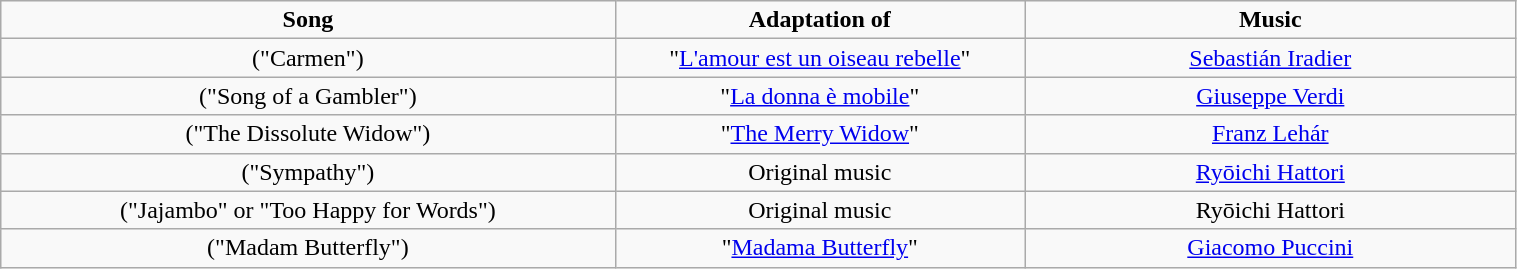<table class="wikitable" style="text-align:center;width:80%">
<tr>
<td style="width:15%"><strong>Song</strong></td>
<td style="width:10%"><strong>Adaptation of</strong></td>
<td style="width:12%"><strong>Music</strong></td>
</tr>
<tr>
<td> ("Carmen")</td>
<td>"<a href='#'>L'amour est un oiseau rebelle</a>"</td>
<td><a href='#'>Sebastián Iradier</a></td>
</tr>
<tr>
<td> ("Song of a Gambler")</td>
<td>"<a href='#'>La donna è mobile</a>"</td>
<td><a href='#'>Giuseppe Verdi</a></td>
</tr>
<tr>
<td> ("The Dissolute Widow")</td>
<td>"<a href='#'>The Merry Widow</a>"</td>
<td><a href='#'>Franz Lehár</a></td>
</tr>
<tr>
<td> ("Sympathy")</td>
<td>Original music</td>
<td><a href='#'>Ryōichi Hattori</a></td>
</tr>
<tr>
<td> ("Jajambo" or "Too Happy for Words")</td>
<td>Original music</td>
<td>Ryōichi Hattori</td>
</tr>
<tr>
<td> ("Madam Butterfly")</td>
<td>"<a href='#'>Madama Butterfly</a>"</td>
<td><a href='#'>Giacomo Puccini</a></td>
</tr>
</table>
